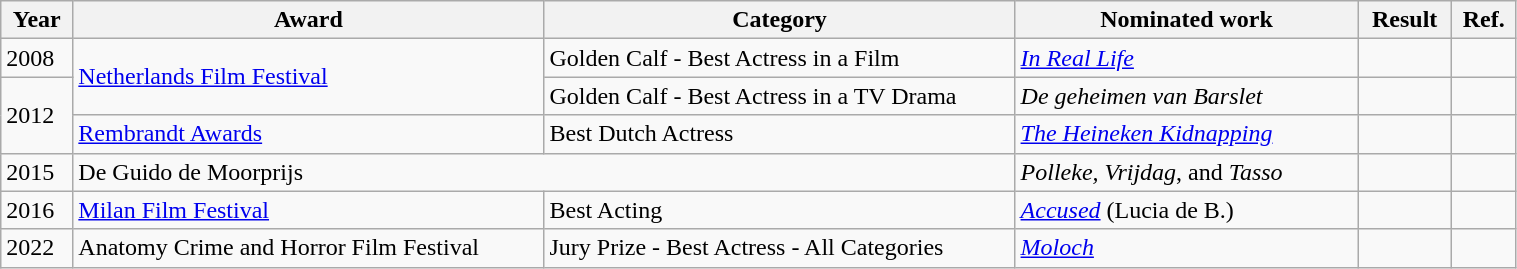<table width="80%" class="wikitable">
<tr>
<th width="10">Year</th>
<th width="250">Award</th>
<th width="250">Category</th>
<th width="180">Nominated work</th>
<th width="30">Result</th>
<th width="10">Ref.</th>
</tr>
<tr>
<td>2008</td>
<td rowspan="2"><a href='#'>Netherlands Film Festival</a></td>
<td>Golden Calf - Best Actress in a Film</td>
<td><em><a href='#'>In Real Life</a></em></td>
<td></td>
<td></td>
</tr>
<tr>
<td rowspan="2">2012</td>
<td>Golden Calf - Best Actress in a TV Drama</td>
<td><em>De geheimen van Barslet</em></td>
<td></td>
<td></td>
</tr>
<tr>
<td><a href='#'>Rembrandt Awards</a></td>
<td>Best Dutch Actress</td>
<td><em><a href='#'>The Heineken Kidnapping</a></em></td>
<td></td>
<td></td>
</tr>
<tr>
<td>2015</td>
<td colspan="2">De Guido de Moorprijs</td>
<td><em>Polleke, Vrijdag</em>, and <em>Tasso</em></td>
<td></td>
<td></td>
</tr>
<tr>
<td>2016</td>
<td><a href='#'>Milan Film Festival</a></td>
<td>Best Acting</td>
<td><em><a href='#'>Accused</a></em> (Lucia de B.)</td>
<td></td>
<td></td>
</tr>
<tr>
<td>2022</td>
<td>Anatomy Crime and Horror Film Festival</td>
<td>Jury Prize - Best Actress - All Categories</td>
<td><em><a href='#'>Moloch</a></em></td>
<td></td>
<td></td>
</tr>
</table>
